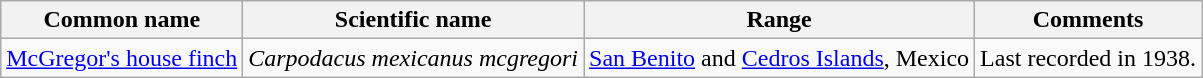<table class="wikitable">
<tr>
<th>Common name</th>
<th>Scientific name</th>
<th>Range</th>
<th class="unsortable">Comments</th>
</tr>
<tr>
<td><a href='#'>McGregor's house finch</a></td>
<td><em>Carpodacus mexicanus mcgregori</em></td>
<td><a href='#'>San Benito</a> and <a href='#'>Cedros Islands</a>, Mexico</td>
<td>Last recorded in 1938.</td>
</tr>
</table>
